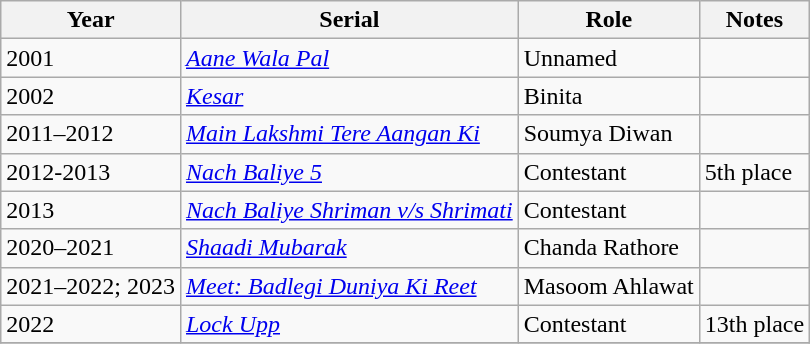<table class="wikitable sortable">
<tr>
<th>Year</th>
<th>Serial</th>
<th>Role</th>
<th>Notes</th>
</tr>
<tr>
<td>2001</td>
<td><em><a href='#'>Aane Wala Pal</a></em></td>
<td>Unnamed</td>
<td></td>
</tr>
<tr>
<td>2002</td>
<td><em><a href='#'>Kesar</a></em></td>
<td>Binita</td>
<td></td>
</tr>
<tr>
<td>2011–2012</td>
<td><em><a href='#'>Main Lakshmi Tere Aangan Ki</a></em></td>
<td>Soumya Diwan</td>
<td></td>
</tr>
<tr>
<td>2012-2013</td>
<td><em><a href='#'>Nach Baliye 5</a></em></td>
<td>Contestant</td>
<td>5th place</td>
</tr>
<tr>
<td>2013</td>
<td><em><a href='#'>Nach Baliye Shriman v/s Shrimati</a></em></td>
<td>Contestant</td>
<td></td>
</tr>
<tr>
<td>2020–2021</td>
<td><em><a href='#'>Shaadi Mubarak</a></em></td>
<td>Chanda Rathore</td>
<td></td>
</tr>
<tr>
<td>2021–2022; 2023</td>
<td><em><a href='#'>Meet: Badlegi Duniya Ki Reet</a></em></td>
<td>Masoom Ahlawat</td>
<td></td>
</tr>
<tr>
<td>2022</td>
<td><em><a href='#'>Lock Upp</a></em></td>
<td>Contestant</td>
<td>13th place</td>
</tr>
<tr>
</tr>
</table>
